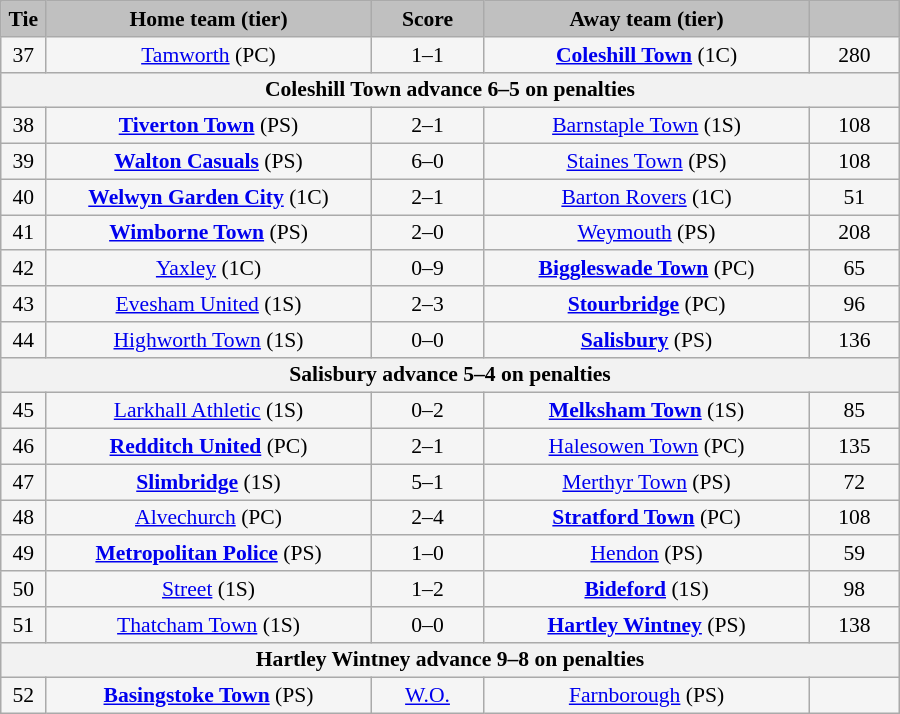<table class="wikitable" style="width: 600px; background:WhiteSmoke; text-align:center; font-size:90%">
<tr>
<td scope="col" style="width:  5.00%; background:silver;"><strong>Tie</strong></td>
<td scope="col" style="width: 36.25%; background:silver;"><strong>Home team (tier)</strong></td>
<td scope="col" style="width: 12.50%; background:silver;"><strong>Score</strong></td>
<td scope="col" style="width: 36.25%; background:silver;"><strong>Away team (tier)</strong></td>
<td scope="col" style="width: 10.00%; background:silver;"><strong></strong></td>
</tr>
<tr>
<td>37</td>
<td><a href='#'>Tamworth</a> (PC)</td>
<td>1–1</td>
<td><strong><a href='#'>Coleshill Town</a></strong> (1C)</td>
<td>280</td>
</tr>
<tr>
<th colspan="5">Coleshill Town advance 6–5 on penalties</th>
</tr>
<tr>
<td>38</td>
<td><strong><a href='#'>Tiverton Town</a></strong> (PS)</td>
<td>2–1</td>
<td><a href='#'>Barnstaple Town</a> (1S)</td>
<td>108</td>
</tr>
<tr>
<td>39</td>
<td><strong><a href='#'>Walton Casuals</a></strong> (PS)</td>
<td>6–0</td>
<td><a href='#'>Staines Town</a> (PS)</td>
<td>108</td>
</tr>
<tr>
<td>40</td>
<td><strong><a href='#'>Welwyn Garden City</a></strong> (1C)</td>
<td>2–1</td>
<td><a href='#'>Barton Rovers</a> (1C)</td>
<td>51</td>
</tr>
<tr>
<td>41</td>
<td><strong><a href='#'>Wimborne Town</a></strong> (PS)</td>
<td>2–0</td>
<td><a href='#'>Weymouth</a> (PS)</td>
<td>208</td>
</tr>
<tr>
<td>42</td>
<td><a href='#'>Yaxley</a> (1C)</td>
<td>0–9</td>
<td><strong><a href='#'>Biggleswade Town</a></strong> (PC)</td>
<td>65</td>
</tr>
<tr>
<td>43</td>
<td><a href='#'>Evesham United</a> (1S)</td>
<td>2–3</td>
<td><strong><a href='#'>Stourbridge</a></strong> (PC)</td>
<td>96</td>
</tr>
<tr>
<td>44</td>
<td><a href='#'>Highworth Town</a> (1S)</td>
<td>0–0</td>
<td><strong><a href='#'>Salisbury</a></strong> (PS)</td>
<td>136</td>
</tr>
<tr>
<th colspan="5">Salisbury advance 5–4 on penalties</th>
</tr>
<tr>
<td>45</td>
<td><a href='#'>Larkhall Athletic</a> (1S)</td>
<td>0–2</td>
<td><strong><a href='#'>Melksham Town</a></strong> (1S)</td>
<td>85</td>
</tr>
<tr>
<td>46</td>
<td><strong><a href='#'>Redditch United</a></strong> (PC)</td>
<td>2–1</td>
<td><a href='#'>Halesowen Town</a> (PC)</td>
<td>135</td>
</tr>
<tr>
<td>47</td>
<td><strong><a href='#'>Slimbridge</a></strong> (1S)</td>
<td>5–1</td>
<td><a href='#'>Merthyr Town</a> (PS)</td>
<td>72</td>
</tr>
<tr>
<td>48</td>
<td><a href='#'>Alvechurch</a> (PC)</td>
<td>2–4</td>
<td><strong><a href='#'>Stratford Town</a></strong> (PC)</td>
<td>108</td>
</tr>
<tr>
<td>49</td>
<td><strong><a href='#'>Metropolitan Police</a></strong> (PS)</td>
<td>1–0</td>
<td><a href='#'>Hendon</a> (PS)</td>
<td>59</td>
</tr>
<tr>
<td>50</td>
<td><a href='#'>Street</a> (1S)</td>
<td>1–2</td>
<td><strong><a href='#'>Bideford</a></strong> (1S)</td>
<td>98</td>
</tr>
<tr>
<td>51</td>
<td><a href='#'>Thatcham Town</a> (1S)</td>
<td>0–0</td>
<td><strong><a href='#'>Hartley Wintney</a></strong> (PS)</td>
<td>138</td>
</tr>
<tr>
<th colspan="5">Hartley Wintney advance 9–8 on penalties</th>
</tr>
<tr>
<td>52</td>
<td><strong><a href='#'>Basingstoke Town</a></strong> (PS)</td>
<td><a href='#'>W.O.</a></td>
<td><a href='#'>Farnborough</a> (PS)</td>
<td></td>
</tr>
</table>
